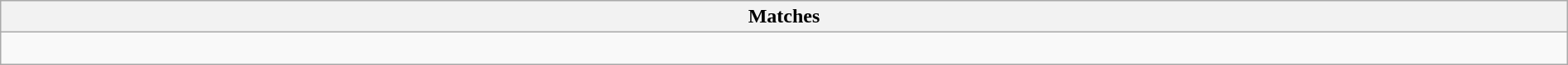<table class="wikitable collapsible collapsed" style="width:100%;">
<tr>
<th>Matches</th>
</tr>
<tr>
<td><br></td>
</tr>
</table>
